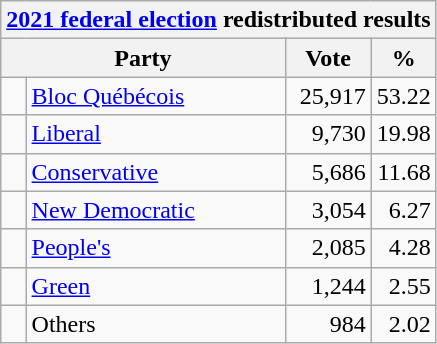<table class="wikitable">
<tr>
<th colspan="4"><a href='#'>2021 federal election</a> redistributed results</th>
</tr>
<tr>
<th bgcolor="#DDDDFF" width="130px" colspan="2">Party</th>
<th bgcolor="#DDDDFF" width="50px">Vote</th>
<th bgcolor="#DDDDFF" width="30px">%</th>
</tr>
<tr>
<td> </td>
<td><a href='#'>Bloc Québécois</a></td>
<td align=right>25,917</td>
<td align=right>53.22</td>
</tr>
<tr>
<td> </td>
<td><a href='#'>Liberal</a></td>
<td align=right>9,730</td>
<td align=right>19.98</td>
</tr>
<tr>
<td> </td>
<td><a href='#'>Conservative</a></td>
<td align=right>5,686</td>
<td align=right>11.68</td>
</tr>
<tr>
<td> </td>
<td><a href='#'>New Democratic</a></td>
<td align=right>3,054</td>
<td align=right>6.27</td>
</tr>
<tr>
<td> </td>
<td><a href='#'>People's</a></td>
<td align=right>2,085</td>
<td align=right>4.28</td>
</tr>
<tr>
<td> </td>
<td><a href='#'>Green</a></td>
<td align=right>1,244</td>
<td align=right>2.55</td>
</tr>
<tr>
<td> </td>
<td>Others</td>
<td align=right>984</td>
<td align=right>2.02</td>
</tr>
</table>
